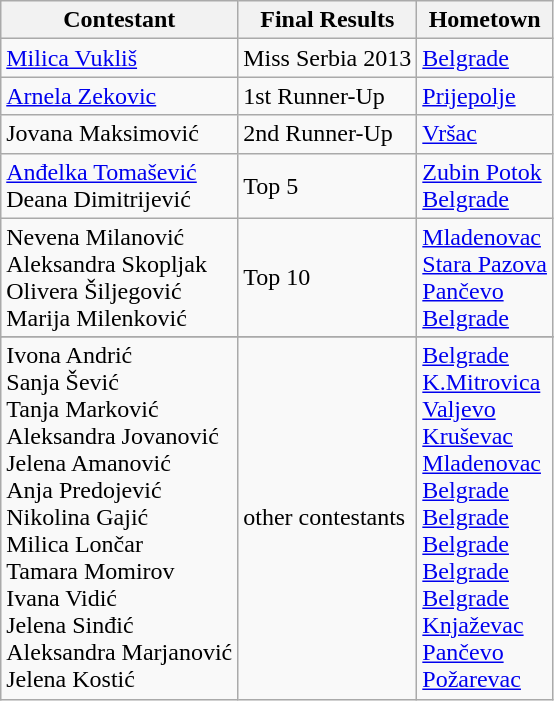<table class="wikitable sortable">
<tr>
<th>Contestant</th>
<th>Final Results</th>
<th>Hometown</th>
</tr>
<tr>
<td><a href='#'>Milica Vukliš</a></td>
<td>Miss Serbia 2013</td>
<td><a href='#'>Belgrade</a></td>
</tr>
<tr>
<td><a href='#'>Arnela Zekovic</a></td>
<td>1st Runner-Up</td>
<td><a href='#'>Prijepolje</a></td>
</tr>
<tr>
<td>Jovana Maksimović</td>
<td>2nd Runner-Up</td>
<td><a href='#'>Vršac</a></td>
</tr>
<tr>
<td><a href='#'>Anđelka Tomašević</a><br>Deana Dimitrijević</td>
<td>Top 5</td>
<td><a href='#'>Zubin Potok</a> <br><a href='#'>Belgrade</a></td>
</tr>
<tr>
<td>Nevena Milanović <br> Aleksandra Skopljak <br> Olivera Šiljegović  <br> Marija Milenković</td>
<td>Top 10</td>
<td><a href='#'>Mladenovac</a> <br> <a href='#'>Stara Pazova</a> <br><a href='#'>Pančevo</a> <br> <a href='#'>Belgrade</a>  <br></td>
</tr>
<tr>
</tr>
<tr>
<td>Ivona Andrić  <br>  Sanja Šević <br>  Tanja Marković   <br> Aleksandra Jovanović   <br> Jelena Amanović   <br> Anja Predojević  <br>  Nikolina Gajić  <br> Milica Lončar <br>  Tamara Momirov  <br> Ivana Vidić  <br> Jelena Sinđić <br> Aleksandra Marjanović  <br> Jelena Kostić</td>
<td>other contestants</td>
<td><a href='#'>Belgrade</a><br> <a href='#'>K.Mitrovica</a><br><a href='#'>Valjevo</a><br><a href='#'>Kruševac</a><br><a href='#'>Mladenovac</a> <br><a href='#'>Belgrade</a> <br> <a href='#'>Belgrade</a> <br> <a href='#'>Belgrade</a> <br> <a href='#'>Belgrade</a> <br> <a href='#'>Belgrade</a>  <br> <a href='#'>Knjaževac</a> <br> <a href='#'>Pančevo</a> <br><a href='#'>Požarevac</a></td>
</tr>
</table>
